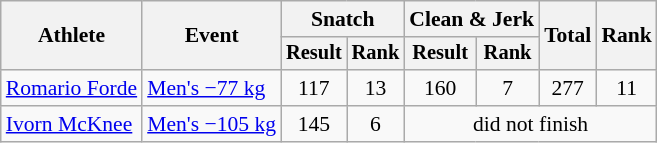<table class="wikitable" style="font-size:90%">
<tr>
<th rowspan=2>Athlete</th>
<th rowspan=2>Event</th>
<th colspan="2">Snatch</th>
<th colspan="2">Clean & Jerk</th>
<th rowspan="2">Total</th>
<th rowspan="2">Rank</th>
</tr>
<tr style="font-size:95%">
<th>Result</th>
<th>Rank</th>
<th>Result</th>
<th>Rank</th>
</tr>
<tr align=center>
<td align=left><a href='#'>Romario Forde</a></td>
<td align=left><a href='#'>Men's −77 kg</a></td>
<td>117</td>
<td>13</td>
<td>160</td>
<td>7</td>
<td>277</td>
<td>11</td>
</tr>
<tr align=center>
<td align=left><a href='#'>Ivorn McKnee</a></td>
<td align=left><a href='#'>Men's −105 kg</a></td>
<td>145</td>
<td>6</td>
<td colspan=4>did not finish</td>
</tr>
</table>
